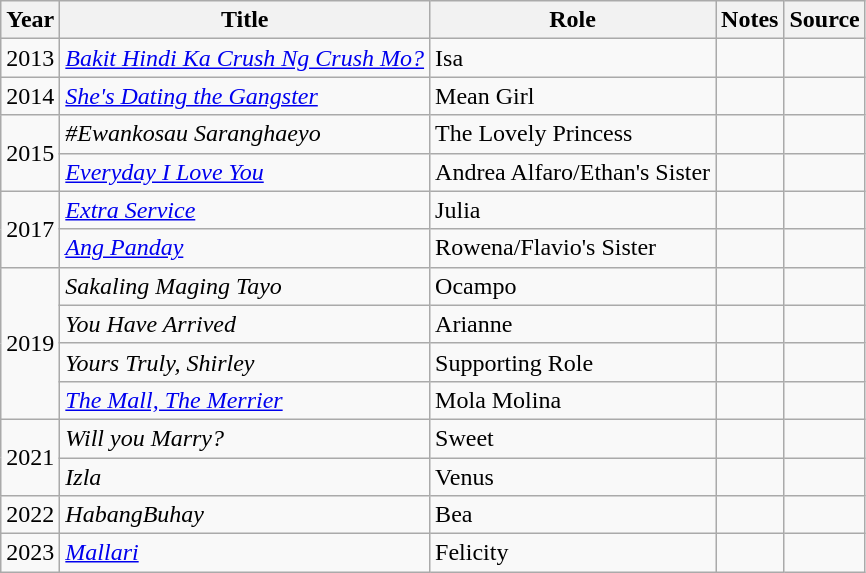<table class="wikitable sortable" >
<tr>
<th>Year</th>
<th>Title</th>
<th>Role</th>
<th class="unsortable">Notes </th>
<th class="unsortable">Source </th>
</tr>
<tr>
<td>2013</td>
<td><em><a href='#'>Bakit Hindi Ka Crush Ng Crush Mo?</a></em></td>
<td>Isa</td>
<td></td>
<td></td>
</tr>
<tr>
<td>2014</td>
<td><em><a href='#'>She's Dating the Gangster</a></em></td>
<td>Mean Girl</td>
<td></td>
<td></td>
</tr>
<tr>
<td rowspan="2">2015</td>
<td><em>#Ewankosau Saranghaeyo</em></td>
<td>The Lovely Princess</td>
<td></td>
<td></td>
</tr>
<tr>
<td><em><a href='#'>Everyday I Love You</a></em></td>
<td>Andrea Alfaro/Ethan's Sister</td>
<td></td>
<td></td>
</tr>
<tr>
<td rowspan="2">2017</td>
<td><em><a href='#'>Extra Service</a></em></td>
<td>Julia</td>
<td></td>
<td></td>
</tr>
<tr>
<td><em><a href='#'>Ang Panday</a></em></td>
<td>Rowena/Flavio's Sister</td>
<td></td>
<td></td>
</tr>
<tr>
<td rowspan="4">2019</td>
<td><em>Sakaling Maging Tayo</em></td>
<td> Ocampo</td>
<td></td>
<td></td>
</tr>
<tr>
<td><em>You Have Arrived</em></td>
<td>Arianne</td>
<td></td>
<td></td>
</tr>
<tr>
<td><em>Yours Truly, Shirley</em></td>
<td>Supporting Role</td>
<td></td>
<td></td>
</tr>
<tr>
<td><em><a href='#'>The Mall, The Merrier</a></em></td>
<td>Mola Molina</td>
<td></td>
<td></td>
</tr>
<tr>
<td rowspan="2">2021</td>
<td><em>Will you Marry?</em></td>
<td>Sweet</td>
<td></td>
<td></td>
</tr>
<tr>
<td><em>Izla</em></td>
<td>Venus</td>
<td></td>
<td></td>
</tr>
<tr>
<td>2022</td>
<td><em>HabangBuhay</em></td>
<td>Bea</td>
<td></td>
<td></td>
</tr>
<tr>
<td>2023</td>
<td><em><a href='#'>Mallari</a></td>
<td>Felicity</td>
<td></td>
<td></td>
</tr>
</table>
